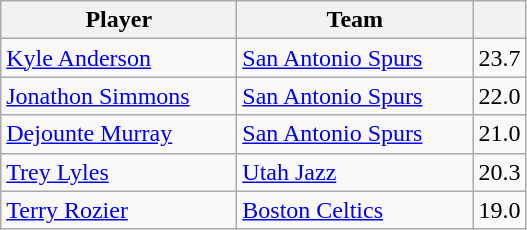<table class="wikitable" style="text-align:left">
<tr>
<th width="150px">Player</th>
<th width="150px">Team</th>
<th width="25px"></th>
</tr>
<tr>
<td><a href='#'>Kyle Anderson</a></td>
<td><a href='#'>San Antonio Spurs</a></td>
<td align="center">23.7</td>
</tr>
<tr>
<td><a href='#'>Jonathon Simmons</a></td>
<td><a href='#'>San Antonio Spurs</a></td>
<td align="center">22.0</td>
</tr>
<tr>
<td><a href='#'>Dejounte Murray</a></td>
<td><a href='#'>San Antonio Spurs</a></td>
<td align="center">21.0</td>
</tr>
<tr>
<td><a href='#'>Trey Lyles</a></td>
<td><a href='#'>Utah Jazz</a></td>
<td align="center">20.3</td>
</tr>
<tr>
<td><a href='#'>Terry Rozier</a></td>
<td><a href='#'>Boston Celtics</a></td>
<td align="center">19.0</td>
</tr>
</table>
